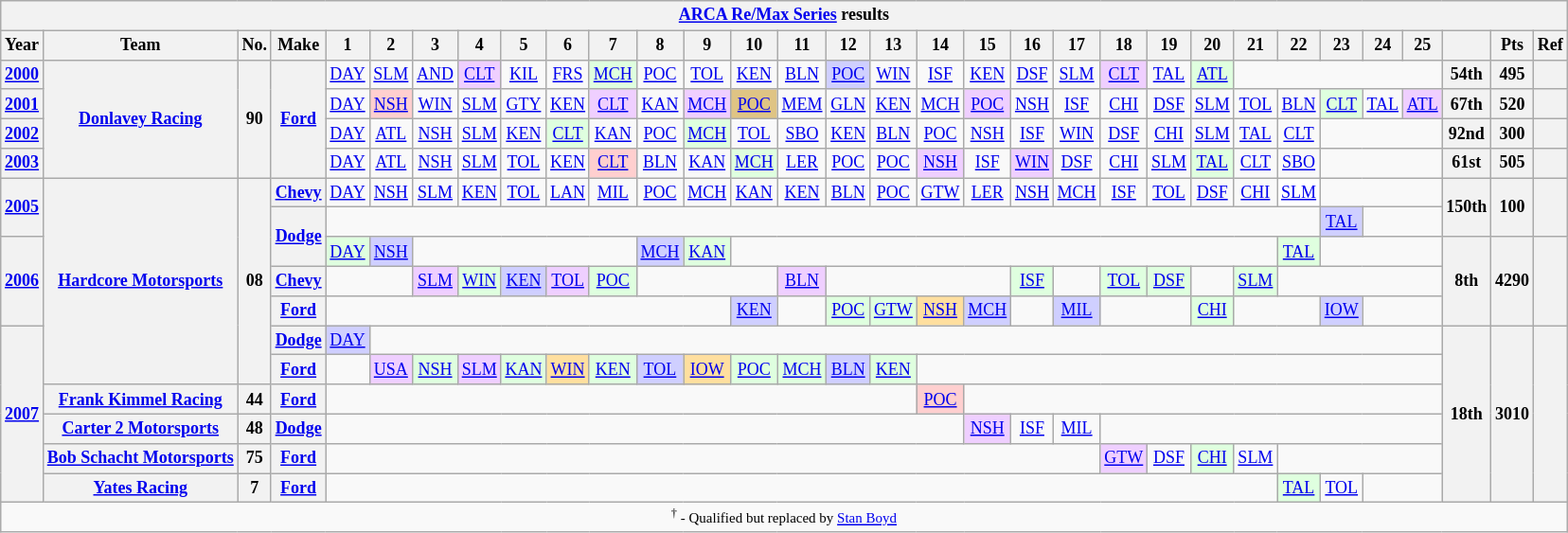<table class="wikitable" style="text-align:center; font-size:75%">
<tr>
<th colspan=44><a href='#'>ARCA Re/Max Series</a> results</th>
</tr>
<tr>
<th>Year</th>
<th>Team</th>
<th>No.</th>
<th>Make</th>
<th>1</th>
<th>2</th>
<th>3</th>
<th>4</th>
<th>5</th>
<th>6</th>
<th>7</th>
<th>8</th>
<th>9</th>
<th>10</th>
<th>11</th>
<th>12</th>
<th>13</th>
<th>14</th>
<th>15</th>
<th>16</th>
<th>17</th>
<th>18</th>
<th>19</th>
<th>20</th>
<th>21</th>
<th>22</th>
<th>23</th>
<th>24</th>
<th>25</th>
<th></th>
<th>Pts</th>
<th>Ref</th>
</tr>
<tr>
<th><a href='#'>2000</a></th>
<th rowspan=4><a href='#'>Donlavey Racing</a></th>
<th rowspan=4>90</th>
<th rowspan=4><a href='#'>Ford</a></th>
<td><a href='#'>DAY</a></td>
<td><a href='#'>SLM</a></td>
<td><a href='#'>AND</a></td>
<td style="background:#EFCFFF;"><a href='#'>CLT</a><br></td>
<td><a href='#'>KIL</a></td>
<td><a href='#'>FRS</a></td>
<td style="background:#DFFFDF;"><a href='#'>MCH</a><br></td>
<td><a href='#'>POC</a></td>
<td><a href='#'>TOL</a></td>
<td><a href='#'>KEN</a></td>
<td><a href='#'>BLN</a></td>
<td style="background:#CFCFFF;"><a href='#'>POC</a><br></td>
<td><a href='#'>WIN</a></td>
<td><a href='#'>ISF</a></td>
<td><a href='#'>KEN</a></td>
<td><a href='#'>DSF</a></td>
<td><a href='#'>SLM</a></td>
<td style="background:#EFCFFF;"><a href='#'>CLT</a><br></td>
<td><a href='#'>TAL</a></td>
<td style="background:#DFFFDF;"><a href='#'>ATL</a><br></td>
<td colspan=5></td>
<th>54th</th>
<th>495</th>
<th></th>
</tr>
<tr>
<th><a href='#'>2001</a></th>
<td><a href='#'>DAY</a></td>
<td style="background:#FFCFCF;"><a href='#'>NSH</a><br></td>
<td><a href='#'>WIN</a></td>
<td><a href='#'>SLM</a></td>
<td><a href='#'>GTY</a></td>
<td><a href='#'>KEN</a></td>
<td style="background:#EFCFFF;"><a href='#'>CLT</a><br></td>
<td><a href='#'>KAN</a></td>
<td style="background:#EFCFFF;"><a href='#'>MCH</a><br></td>
<td style="background:#DFC484;"><a href='#'>POC</a><br></td>
<td><a href='#'>MEM</a></td>
<td><a href='#'>GLN</a></td>
<td><a href='#'>KEN</a></td>
<td><a href='#'>MCH</a></td>
<td style="background:#EFCFFF;"><a href='#'>POC</a><br></td>
<td><a href='#'>NSH</a></td>
<td><a href='#'>ISF</a></td>
<td><a href='#'>CHI</a></td>
<td><a href='#'>DSF</a></td>
<td><a href='#'>SLM</a></td>
<td><a href='#'>TOL</a></td>
<td><a href='#'>BLN</a></td>
<td style="background:#DFFFDF;"><a href='#'>CLT</a><br></td>
<td><a href='#'>TAL</a></td>
<td style="background:#EFCFFF;"><a href='#'>ATL</a><br></td>
<th>67th</th>
<th>520</th>
<th></th>
</tr>
<tr>
<th><a href='#'>2002</a></th>
<td><a href='#'>DAY</a></td>
<td><a href='#'>ATL</a></td>
<td><a href='#'>NSH</a></td>
<td><a href='#'>SLM</a></td>
<td><a href='#'>KEN</a></td>
<td style="background:#DFFFDF;"><a href='#'>CLT</a><br></td>
<td><a href='#'>KAN</a></td>
<td><a href='#'>POC</a></td>
<td style="background:#DFFFDF;"><a href='#'>MCH</a><br></td>
<td><a href='#'>TOL</a></td>
<td><a href='#'>SBO</a></td>
<td><a href='#'>KEN</a></td>
<td><a href='#'>BLN</a></td>
<td><a href='#'>POC</a></td>
<td><a href='#'>NSH</a></td>
<td><a href='#'>ISF</a></td>
<td><a href='#'>WIN</a></td>
<td><a href='#'>DSF</a></td>
<td><a href='#'>CHI</a></td>
<td><a href='#'>SLM</a></td>
<td><a href='#'>TAL</a></td>
<td><a href='#'>CLT</a></td>
<td colspan=3></td>
<th>92nd</th>
<th>300</th>
<th></th>
</tr>
<tr>
<th><a href='#'>2003</a></th>
<td><a href='#'>DAY</a></td>
<td><a href='#'>ATL</a></td>
<td><a href='#'>NSH</a></td>
<td><a href='#'>SLM</a></td>
<td><a href='#'>TOL</a></td>
<td><a href='#'>KEN</a></td>
<td style="background:#FFCFCF;"><a href='#'>CLT</a><br></td>
<td><a href='#'>BLN</a></td>
<td><a href='#'>KAN</a></td>
<td style="background:#DFFFDF;"><a href='#'>MCH</a><br></td>
<td><a href='#'>LER</a></td>
<td><a href='#'>POC</a></td>
<td><a href='#'>POC</a></td>
<td style="background:#EFCFFF;"><a href='#'>NSH</a><br></td>
<td><a href='#'>ISF</a></td>
<td style="background:#EFCFFF;"><a href='#'>WIN</a><br></td>
<td><a href='#'>DSF</a></td>
<td><a href='#'>CHI</a></td>
<td><a href='#'>SLM</a></td>
<td style="background:#DFFFDF;"><a href='#'>TAL</a><br></td>
<td><a href='#'>CLT</a></td>
<td><a href='#'>SBO</a></td>
<td colspan=3></td>
<th>61st</th>
<th>505</th>
<th></th>
</tr>
<tr>
<th rowspan=2><a href='#'>2005</a></th>
<th rowspan=7><a href='#'>Hardcore Motorsports</a></th>
<th rowspan=7>08</th>
<th><a href='#'>Chevy</a></th>
<td><a href='#'>DAY</a></td>
<td><a href='#'>NSH</a></td>
<td><a href='#'>SLM</a></td>
<td><a href='#'>KEN</a></td>
<td><a href='#'>TOL</a></td>
<td><a href='#'>LAN</a></td>
<td><a href='#'>MIL</a></td>
<td><a href='#'>POC</a></td>
<td><a href='#'>MCH</a></td>
<td><a href='#'>KAN</a></td>
<td><a href='#'>KEN</a></td>
<td><a href='#'>BLN</a></td>
<td><a href='#'>POC</a></td>
<td><a href='#'>GTW</a></td>
<td><a href='#'>LER</a></td>
<td><a href='#'>NSH</a></td>
<td><a href='#'>MCH</a></td>
<td><a href='#'>ISF</a></td>
<td><a href='#'>TOL</a></td>
<td><a href='#'>DSF</a></td>
<td><a href='#'>CHI</a></td>
<td style="background:#FFFFFF;"><a href='#'>SLM</a><br></td>
<td colspan=3></td>
<th rowspan=2>150th</th>
<th rowspan=2>100</th>
<th rowspan=2></th>
</tr>
<tr>
<th rowspan=2><a href='#'>Dodge</a></th>
<td colspan=22></td>
<td style="background:#CFCFFF;"><a href='#'>TAL</a><br></td>
<td colspan=2></td>
</tr>
<tr>
<th rowspan=3><a href='#'>2006</a></th>
<td style="background:#DFFFDF;"><a href='#'>DAY</a><br></td>
<td style="background:#CFCFFF;"><a href='#'>NSH</a><br></td>
<td colspan=5></td>
<td style="background:#CFCFFF;"><a href='#'>MCH</a><br></td>
<td style="background:#DFFFDF;"><a href='#'>KAN</a><br></td>
<td colspan=12></td>
<td style="background:#DFFFDF;"><a href='#'>TAL</a><br></td>
<td colspan=3></td>
<th rowspan=3>8th</th>
<th rowspan=3>4290</th>
<th rowspan=3></th>
</tr>
<tr>
<th><a href='#'>Chevy</a></th>
<td colspan=2></td>
<td style="background:#EFCFFF;"><a href='#'>SLM</a><br></td>
<td style="background:#DFFFDF;"><a href='#'>WIN</a><br></td>
<td style="background:#CFCFFF;"><a href='#'>KEN</a><br></td>
<td style="background:#EFCFFF;"><a href='#'>TOL</a><br></td>
<td style="background:#DFFFDF;"><a href='#'>POC</a><br></td>
<td colspan=3></td>
<td style="background:#EFCFFF;"><a href='#'>BLN</a><br></td>
<td colspan=4></td>
<td style="background:#DFFFDF;"><a href='#'>ISF</a><br></td>
<td></td>
<td style="background:#DFFFDF;"><a href='#'>TOL</a><br></td>
<td style="background:#DFFFDF;"><a href='#'>DSF</a><br></td>
<td></td>
<td style="background:#DFFFDF;"><a href='#'>SLM</a><br></td>
<td colspan=4></td>
</tr>
<tr>
<th><a href='#'>Ford</a></th>
<td colspan=9></td>
<td style="background:#CFCFFF;"><a href='#'>KEN</a><br></td>
<td></td>
<td style="background:#DFFFDF;"><a href='#'>POC</a><br></td>
<td style="background:#DFFFDF;"><a href='#'>GTW</a><br></td>
<td style="background:#FFDF9F;"><a href='#'>NSH</a><br></td>
<td style="background:#CFCFFF;"><a href='#'>MCH</a><br></td>
<td></td>
<td style="background:#CFCFFF;"><a href='#'>MIL</a><br></td>
<td colspan=2></td>
<td style="background:#DFFFDF;"><a href='#'>CHI</a><br></td>
<td colspan=2></td>
<td style="background:#CFCFFF;"><a href='#'>IOW</a><br></td>
<td colspan=2></td>
</tr>
<tr>
<th rowspan=6><a href='#'>2007</a></th>
<th><a href='#'>Dodge</a></th>
<td style="background:#CFCFFF;"><a href='#'>DAY</a><br></td>
<td colspan=24></td>
<th rowspan=6>18th</th>
<th rowspan=6>3010</th>
<th rowspan=6></th>
</tr>
<tr>
<th><a href='#'>Ford</a></th>
<td></td>
<td style="background:#EFCFFF;"><a href='#'>USA</a><br></td>
<td style="background:#DFFFDF;"><a href='#'>NSH</a><br></td>
<td style="background:#EFCFFF;"><a href='#'>SLM</a><br></td>
<td style="background:#DFFFDF;"><a href='#'>KAN</a><br></td>
<td style="background:#FFDF9F;"><a href='#'>WIN</a><br></td>
<td style="background:#DFFFDF;"><a href='#'>KEN</a><br></td>
<td style="background:#CFCFFF;"><a href='#'>TOL</a><br></td>
<td style="background:#FFDF9F;"><a href='#'>IOW</a><br></td>
<td style="background:#DFFFDF;"><a href='#'>POC</a><br></td>
<td style="background:#DFFFDF;"><a href='#'>MCH</a><br></td>
<td style="background:#CFCFFF;"><a href='#'>BLN</a><br></td>
<td style="background:#DFFFDF;"><a href='#'>KEN</a><br></td>
<td colspan=12></td>
</tr>
<tr>
<th><a href='#'>Frank Kimmel Racing</a></th>
<th>44</th>
<th><a href='#'>Ford</a></th>
<td colspan=13></td>
<td style="background:#FFCFCF;"><a href='#'>POC</a><br></td>
<td colspan=11></td>
</tr>
<tr>
<th><a href='#'>Carter 2 Motorsports</a></th>
<th>48</th>
<th><a href='#'>Dodge</a></th>
<td colspan=14></td>
<td style="background:#EFCFFF;"><a href='#'>NSH</a><br></td>
<td><a href='#'>ISF</a></td>
<td><a href='#'>MIL</a></td>
<td colspan=8></td>
</tr>
<tr>
<th><a href='#'>Bob Schacht Motorsports</a></th>
<th>75</th>
<th><a href='#'>Ford</a></th>
<td colspan=17></td>
<td style="background:#EFCFFF;"><a href='#'>GTW</a><br></td>
<td><a href='#'>DSF</a></td>
<td style="background:#DFFFDF;"><a href='#'>CHI</a><br></td>
<td><a href='#'>SLM</a></td>
<td colspan=4></td>
</tr>
<tr>
<th><a href='#'>Yates Racing</a></th>
<th>7</th>
<th><a href='#'>Ford</a></th>
<td colspan=21></td>
<td style="background:#DFFFDF;"><a href='#'>TAL</a><br></td>
<td><a href='#'>TOL</a></td>
<td colspan=2></td>
</tr>
<tr>
<td colspan=32><small><sup>†</sup> - Qualified but replaced by <a href='#'>Stan Boyd</a></small></td>
</tr>
</table>
